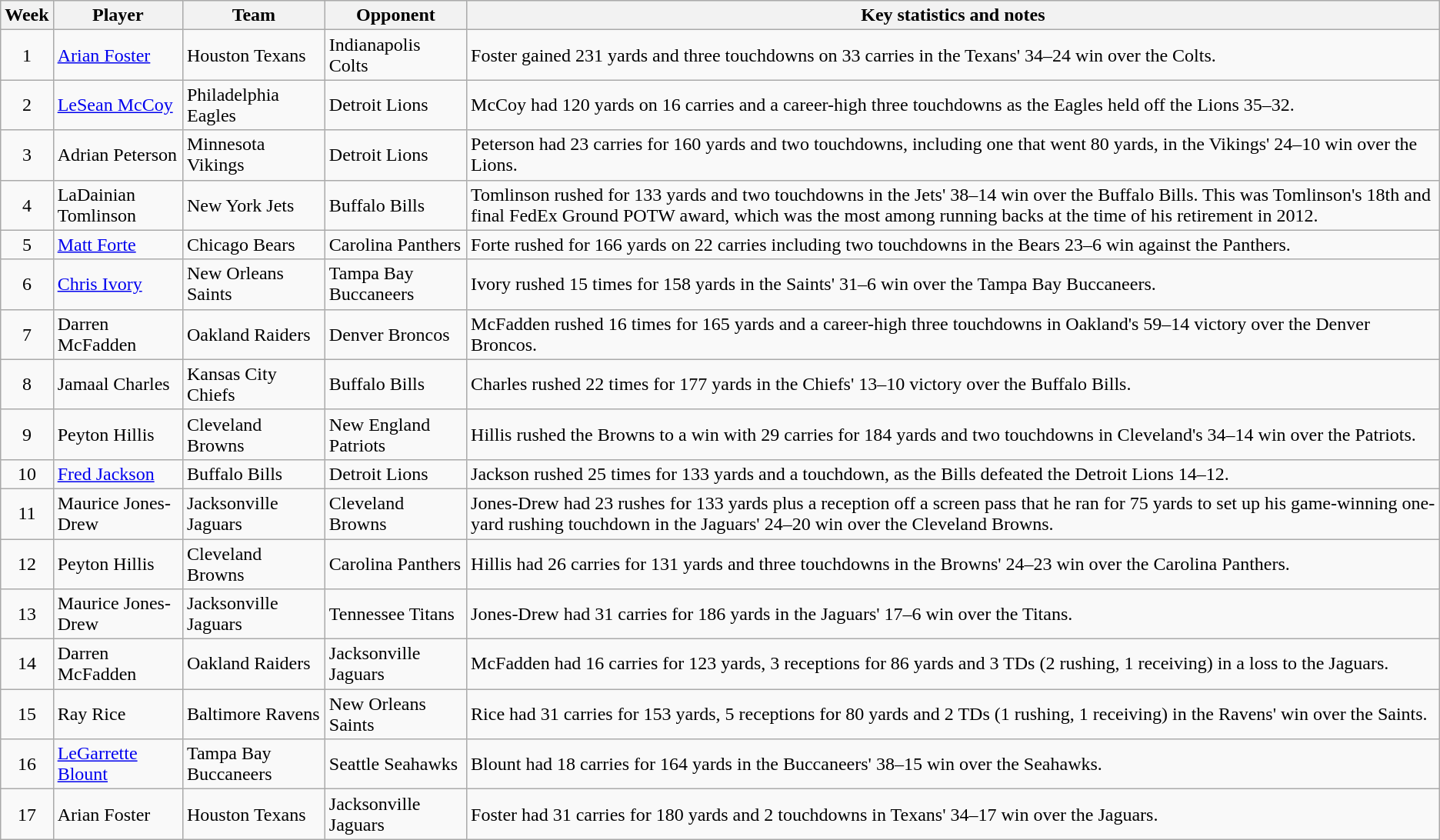<table class="wikitable">
<tr style="background:#efef;">
<th>Week</th>
<th>Player</th>
<th>Team</th>
<th>Opponent</th>
<th>Key statistics and notes</th>
</tr>
<tr>
<td align=center>1</td>
<td><a href='#'>Arian Foster</a></td>
<td>Houston Texans</td>
<td>Indianapolis Colts</td>
<td>Foster gained 231 yards and three touchdowns on 33 carries in the Texans' 34–24 win over the Colts.</td>
</tr>
<tr>
<td align=center>2</td>
<td><a href='#'>LeSean McCoy</a></td>
<td>Philadelphia Eagles</td>
<td>Detroit Lions</td>
<td>McCoy had 120 yards on 16 carries and a career-high three touchdowns as the Eagles held off the Lions 35–32.</td>
</tr>
<tr>
<td align=center>3</td>
<td>Adrian Peterson</td>
<td>Minnesota Vikings</td>
<td>Detroit Lions</td>
<td>Peterson had 23 carries for 160 yards and two touchdowns, including one that went 80 yards, in the Vikings' 24–10 win over the Lions.</td>
</tr>
<tr>
<td align=center>4</td>
<td>LaDainian Tomlinson</td>
<td>New York Jets</td>
<td>Buffalo Bills</td>
<td>Tomlinson rushed for 133 yards and two touchdowns in the Jets' 38–14 win over the Buffalo Bills. This was Tomlinson's 18th and final FedEx Ground POTW award, which was the most among running backs at the time of his retirement in 2012.</td>
</tr>
<tr>
<td align=center>5</td>
<td><a href='#'>Matt Forte</a></td>
<td>Chicago Bears</td>
<td>Carolina Panthers</td>
<td>Forte rushed for 166 yards on 22 carries including two touchdowns in the Bears 23–6 win against the Panthers.</td>
</tr>
<tr>
<td align=center>6</td>
<td><a href='#'>Chris Ivory</a></td>
<td>New Orleans Saints</td>
<td>Tampa Bay Buccaneers</td>
<td>Ivory rushed 15 times for 158 yards in the Saints' 31–6 win over the Tampa Bay Buccaneers.</td>
</tr>
<tr>
<td align=center>7</td>
<td>Darren McFadden</td>
<td>Oakland Raiders</td>
<td>Denver Broncos</td>
<td>McFadden rushed 16 times for 165 yards and a career-high three touchdowns in Oakland's 59–14 victory over the Denver Broncos.</td>
</tr>
<tr>
<td align=center>8</td>
<td>Jamaal Charles</td>
<td>Kansas City Chiefs</td>
<td>Buffalo Bills</td>
<td>Charles rushed 22 times for 177 yards in the Chiefs' 13–10 victory over the Buffalo Bills.</td>
</tr>
<tr>
<td align=center>9</td>
<td>Peyton Hillis</td>
<td>Cleveland Browns</td>
<td>New England Patriots</td>
<td>Hillis rushed the Browns to a win with 29 carries for 184 yards and two touchdowns in Cleveland's 34–14 win over the Patriots.</td>
</tr>
<tr>
<td align=center>10</td>
<td><a href='#'>Fred Jackson</a></td>
<td>Buffalo Bills</td>
<td>Detroit Lions</td>
<td>Jackson rushed 25 times for 133 yards and a touchdown, as the Bills defeated the Detroit Lions 14–12.</td>
</tr>
<tr>
<td align=center>11</td>
<td>Maurice Jones-Drew</td>
<td>Jacksonville Jaguars</td>
<td>Cleveland Browns</td>
<td>Jones-Drew had 23 rushes for 133 yards plus a reception off a screen pass that he ran for 75 yards to set up his game-winning one-yard rushing touchdown in the Jaguars' 24–20 win over the Cleveland Browns.</td>
</tr>
<tr>
<td align=center>12</td>
<td>Peyton Hillis</td>
<td>Cleveland Browns</td>
<td>Carolina Panthers</td>
<td>Hillis had 26 carries for 131 yards and three touchdowns in the Browns' 24–23 win over the Carolina Panthers.</td>
</tr>
<tr>
<td align=center>13</td>
<td>Maurice Jones-Drew</td>
<td>Jacksonville Jaguars</td>
<td>Tennessee Titans</td>
<td>Jones-Drew had 31 carries for 186 yards in the Jaguars' 17–6 win over the Titans.</td>
</tr>
<tr>
<td align=center>14</td>
<td>Darren McFadden</td>
<td>Oakland Raiders</td>
<td>Jacksonville Jaguars</td>
<td>McFadden had 16 carries for 123 yards, 3 receptions for 86 yards and 3 TDs (2 rushing, 1 receiving) in a loss to the Jaguars.</td>
</tr>
<tr>
<td align=center>15</td>
<td>Ray Rice</td>
<td>Baltimore Ravens</td>
<td>New Orleans Saints</td>
<td>Rice had 31 carries for 153 yards, 5 receptions for 80 yards and 2 TDs (1 rushing, 1 receiving) in the Ravens' win over the Saints.</td>
</tr>
<tr>
<td align=center>16</td>
<td><a href='#'>LeGarrette Blount</a></td>
<td>Tampa Bay Buccaneers</td>
<td>Seattle Seahawks</td>
<td>Blount had 18 carries for 164 yards in the Buccaneers' 38–15 win over the Seahawks.</td>
</tr>
<tr>
<td align=center>17</td>
<td>Arian Foster</td>
<td>Houston Texans</td>
<td>Jacksonville Jaguars</td>
<td>Foster had 31 carries for 180 yards and 2 touchdowns in Texans' 34–17 win over the Jaguars.</td>
</tr>
</table>
